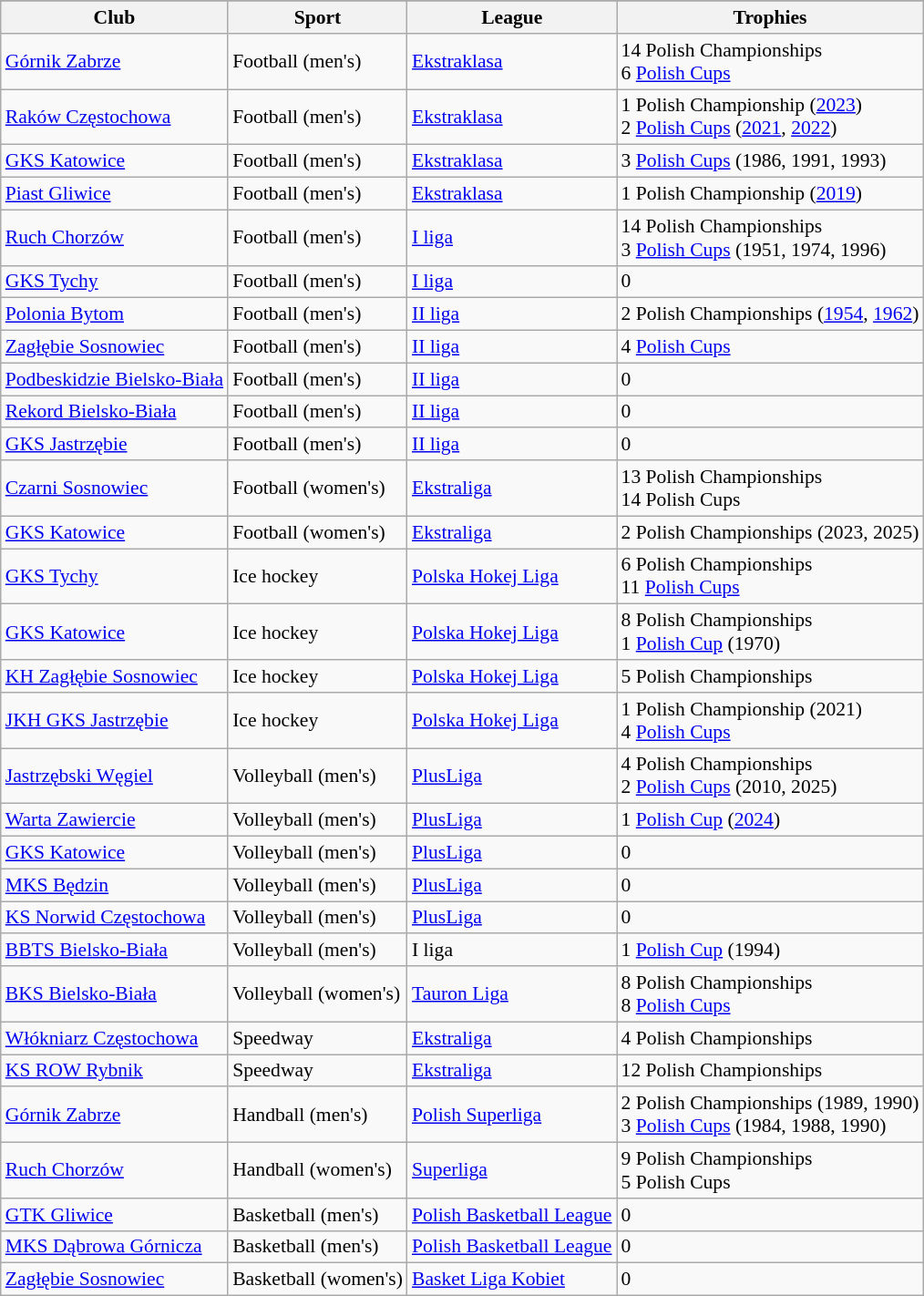<table class="wikitable sortable" style="font-size:90%">
<tr>
</tr>
<tr>
<th>Club</th>
<th>Sport</th>
<th>League</th>
<th>Trophies</th>
</tr>
<tr>
<td><a href='#'>Górnik Zabrze</a></td>
<td>Football (men's)</td>
<td><a href='#'>Ekstraklasa</a></td>
<td>14 Polish Championships<br>6 <a href='#'>Polish Cups</a></td>
</tr>
<tr>
<td><a href='#'>Raków Częstochowa</a></td>
<td>Football (men's)</td>
<td><a href='#'>Ekstraklasa</a></td>
<td>1 Polish Championship (<a href='#'>2023</a>)<br>2 <a href='#'>Polish Cups</a> (<a href='#'>2021</a>, <a href='#'>2022</a>)</td>
</tr>
<tr>
<td><a href='#'>GKS Katowice</a></td>
<td>Football (men's)</td>
<td><a href='#'>Ekstraklasa</a></td>
<td>3 <a href='#'>Polish Cups</a> (1986, 1991, 1993)</td>
</tr>
<tr>
<td><a href='#'>Piast Gliwice</a></td>
<td>Football (men's)</td>
<td><a href='#'>Ekstraklasa</a></td>
<td>1 Polish Championship (<a href='#'>2019</a>)</td>
</tr>
<tr>
<td><a href='#'>Ruch Chorzów</a></td>
<td>Football (men's)</td>
<td><a href='#'>I liga</a></td>
<td>14 Polish Championships<br>3 <a href='#'>Polish Cups</a> (1951, 1974, 1996)</td>
</tr>
<tr>
<td><a href='#'>GKS Tychy</a></td>
<td>Football (men's)</td>
<td><a href='#'>I liga</a></td>
<td>0</td>
</tr>
<tr>
<td><a href='#'>Polonia Bytom</a></td>
<td>Football (men's)</td>
<td><a href='#'>II liga</a></td>
<td>2 Polish Championships (<a href='#'>1954</a>, <a href='#'>1962</a>)</td>
</tr>
<tr>
<td><a href='#'>Zagłębie Sosnowiec</a></td>
<td>Football (men's)</td>
<td><a href='#'>II liga</a></td>
<td>4 <a href='#'>Polish Cups</a></td>
</tr>
<tr>
<td><a href='#'>Podbeskidzie Bielsko-Biała</a></td>
<td>Football (men's)</td>
<td><a href='#'>II liga</a></td>
<td>0</td>
</tr>
<tr>
<td><a href='#'>Rekord Bielsko-Biała</a></td>
<td>Football (men's)</td>
<td><a href='#'>II liga</a></td>
<td>0</td>
</tr>
<tr>
<td><a href='#'>GKS Jastrzębie</a></td>
<td>Football (men's)</td>
<td><a href='#'>II liga</a></td>
<td>0</td>
</tr>
<tr>
<td><a href='#'>Czarni Sosnowiec</a></td>
<td>Football (women's)</td>
<td><a href='#'>Ekstraliga</a></td>
<td>13 Polish Championships<br>14 Polish Cups</td>
</tr>
<tr>
<td><a href='#'>GKS Katowice</a></td>
<td>Football (women's)</td>
<td><a href='#'>Ekstraliga</a></td>
<td>2 Polish Championships (2023, 2025)</td>
</tr>
<tr>
<td><a href='#'>GKS Tychy</a></td>
<td>Ice hockey</td>
<td><a href='#'>Polska Hokej Liga</a></td>
<td>6 Polish Championships<br>11 <a href='#'>Polish Cups</a></td>
</tr>
<tr>
<td><a href='#'>GKS Katowice</a></td>
<td>Ice hockey</td>
<td><a href='#'>Polska Hokej Liga</a></td>
<td>8 Polish Championships<br>1 <a href='#'>Polish Cup</a> (1970)</td>
</tr>
<tr>
<td><a href='#'>KH Zagłębie Sosnowiec</a></td>
<td>Ice hockey</td>
<td><a href='#'>Polska Hokej Liga</a></td>
<td>5 Polish Championships</td>
</tr>
<tr>
<td><a href='#'>JKH GKS Jastrzębie</a></td>
<td>Ice hockey</td>
<td><a href='#'>Polska Hokej Liga</a></td>
<td>1 Polish Championship (2021)<br>4 <a href='#'>Polish Cups</a></td>
</tr>
<tr>
<td><a href='#'>Jastrzębski Węgiel</a></td>
<td>Volleyball (men's)</td>
<td><a href='#'>PlusLiga</a></td>
<td>4 Polish Championships<br>2 <a href='#'>Polish Cups</a> (2010, 2025)</td>
</tr>
<tr>
<td><a href='#'>Warta Zawiercie</a></td>
<td>Volleyball (men's)</td>
<td><a href='#'>PlusLiga</a></td>
<td>1 <a href='#'>Polish Cup</a> (<a href='#'>2024</a>)</td>
</tr>
<tr>
<td><a href='#'>GKS Katowice</a></td>
<td>Volleyball (men's)</td>
<td><a href='#'>PlusLiga</a></td>
<td>0</td>
</tr>
<tr>
<td><a href='#'>MKS Będzin</a></td>
<td>Volleyball (men's)</td>
<td><a href='#'>PlusLiga</a></td>
<td>0</td>
</tr>
<tr>
<td><a href='#'>KS Norwid Częstochowa</a></td>
<td>Volleyball (men's)</td>
<td><a href='#'>PlusLiga</a></td>
<td>0</td>
</tr>
<tr>
<td><a href='#'>BBTS Bielsko-Biała</a></td>
<td>Volleyball (men's)</td>
<td>I liga</td>
<td>1 <a href='#'>Polish Cup</a> (1994)</td>
</tr>
<tr>
<td><a href='#'>BKS Bielsko-Biała</a></td>
<td>Volleyball (women's)</td>
<td><a href='#'>Tauron Liga</a></td>
<td>8 Polish Championships<br>8 <a href='#'>Polish Cups</a></td>
</tr>
<tr>
<td><a href='#'>Włókniarz Częstochowa</a></td>
<td>Speedway</td>
<td><a href='#'>Ekstraliga</a></td>
<td>4 Polish Championships</td>
</tr>
<tr>
<td><a href='#'>KS ROW Rybnik</a></td>
<td>Speedway</td>
<td><a href='#'>Ekstraliga</a></td>
<td>12 Polish Championships</td>
</tr>
<tr>
<td><a href='#'>Górnik Zabrze</a></td>
<td>Handball (men's)</td>
<td><a href='#'>Polish Superliga</a></td>
<td>2 Polish Championships (1989, 1990)<br>3 <a href='#'>Polish Cups</a> (1984, 1988, 1990)</td>
</tr>
<tr>
<td><a href='#'>Ruch Chorzów</a></td>
<td>Handball (women's)</td>
<td><a href='#'>Superliga</a></td>
<td>9 Polish Championships<br>5 Polish Cups</td>
</tr>
<tr>
<td><a href='#'>GTK Gliwice</a></td>
<td>Basketball (men's)</td>
<td><a href='#'>Polish Basketball League</a></td>
<td>0</td>
</tr>
<tr>
<td><a href='#'>MKS Dąbrowa Górnicza</a></td>
<td>Basketball (men's)</td>
<td><a href='#'>Polish Basketball League</a></td>
<td>0</td>
</tr>
<tr>
<td><a href='#'>Zagłębie Sosnowiec</a></td>
<td>Basketball (women's)</td>
<td><a href='#'>Basket Liga Kobiet</a></td>
<td>0</td>
</tr>
</table>
